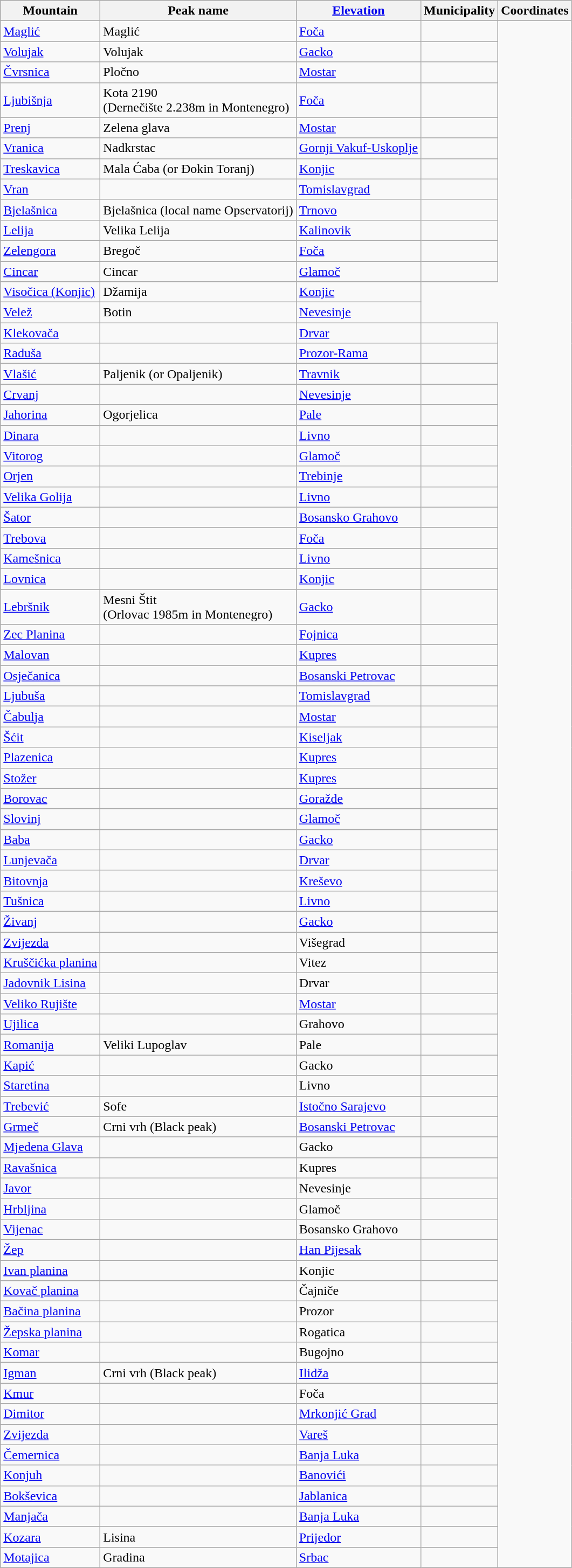<table class="wikitable sortable">
<tr>
<th>Mountain</th>
<th>Peak name</th>
<th><a href='#'>Elevation</a></th>
<th>Municipality</th>
<th>Coordinates</th>
</tr>
<tr>
<td><a href='#'>Maglić</a></td>
<td>Maglić<br></td>
<td><a href='#'>Foča</a></td>
<td></td>
</tr>
<tr>
<td><a href='#'>Volujak</a></td>
<td>Volujak<br></td>
<td><a href='#'>Gacko</a></td>
<td></td>
</tr>
<tr>
<td><a href='#'>Čvrsnica</a></td>
<td>Pločno<br></td>
<td><a href='#'>Mostar</a></td>
<td></td>
</tr>
<tr>
<td><a href='#'>Ljubišnja</a></td>
<td>Kota 2190<br>(Dernečište 2.238m in Montenegro)
</td>
<td><a href='#'>Foča</a></td>
<td></td>
</tr>
<tr>
<td><a href='#'>Prenj</a></td>
<td>Zelena glava<br></td>
<td><a href='#'>Mostar</a></td>
<td></td>
</tr>
<tr>
<td><a href='#'>Vranica</a></td>
<td>Nadkrstac<br></td>
<td><a href='#'>Gornji Vakuf-Uskoplje</a></td>
<td></td>
</tr>
<tr>
<td><a href='#'>Treskavica</a></td>
<td>Mala Ćaba (or Đokin Toranj)<br></td>
<td><a href='#'>Konjic</a></td>
<td></td>
</tr>
<tr>
<td><a href='#'>Vran</a></td>
<td><br></td>
<td><a href='#'>Tomislavgrad</a></td>
<td></td>
</tr>
<tr>
<td><a href='#'>Bjelašnica</a></td>
<td>Bjelašnica (local name Opservatorij)<br></td>
<td><a href='#'>Trnovo</a></td>
<td></td>
</tr>
<tr>
<td><a href='#'>Lelija</a></td>
<td>Velika Lelija<br></td>
<td><a href='#'>Kalinovik</a></td>
<td></td>
</tr>
<tr>
<td><a href='#'>Zelengora</a></td>
<td>Bregoč<br></td>
<td><a href='#'>Foča</a></td>
<td></td>
</tr>
<tr>
<td><a href='#'>Cincar</a></td>
<td>Cincar<br></td>
<td><a href='#'>Glamoč</a></td>
<td></td>
</tr>
<tr>
<td><a href='#'>Visočica (Konjic)</a></td>
<td>Džamija<br></td>
<td><a href='#'>Konjic</a></td>
</tr>
<tr>
<td><a href='#'>Velež</a></td>
<td>Botin<br></td>
<td><a href='#'>Nevesinje</a></td>
</tr>
<tr>
<td><a href='#'>Klekovača</a></td>
<td><br></td>
<td><a href='#'>Drvar</a></td>
<td></td>
</tr>
<tr>
<td><a href='#'>Raduša</a></td>
<td><br></td>
<td><a href='#'>Prozor-Rama</a></td>
<td></td>
</tr>
<tr>
<td><a href='#'>Vlašić</a></td>
<td>Paljenik (or Opaljenik)<br></td>
<td><a href='#'>Travnik</a></td>
<td></td>
</tr>
<tr>
<td><a href='#'>Crvanj</a></td>
<td><br></td>
<td><a href='#'>Nevesinje</a></td>
<td></td>
</tr>
<tr>
<td><a href='#'>Jahorina</a></td>
<td>Ogorjelica<br></td>
<td><a href='#'>Pale</a></td>
<td></td>
</tr>
<tr>
<td><a href='#'>Dinara</a></td>
<td><br></td>
<td><a href='#'>Livno</a></td>
<td></td>
</tr>
<tr>
<td><a href='#'>Vitorog</a></td>
<td><br></td>
<td><a href='#'>Glamoč</a></td>
<td></td>
</tr>
<tr>
<td><a href='#'>Orjen</a></td>
<td><br></td>
<td><a href='#'>Trebinje</a></td>
<td></td>
</tr>
<tr>
<td><a href='#'>Velika Golija</a></td>
<td><br></td>
<td><a href='#'>Livno</a></td>
<td></td>
</tr>
<tr>
<td><a href='#'>Šator</a></td>
<td><br></td>
<td><a href='#'>Bosansko Grahovo</a></td>
<td></td>
</tr>
<tr>
<td><a href='#'>Trebova</a></td>
<td><br></td>
<td><a href='#'>Foča</a></td>
<td></td>
</tr>
<tr>
<td><a href='#'>Kamešnica</a></td>
<td><br></td>
<td><a href='#'>Livno</a></td>
<td></td>
</tr>
<tr>
<td><a href='#'>Lovnica</a></td>
<td><br></td>
<td><a href='#'>Konjic</a></td>
<td></td>
</tr>
<tr>
<td><a href='#'>Lebršnik</a></td>
<td>Mesni Štit<br>(Orlovac 1985m in Montenegro)
</td>
<td><a href='#'>Gacko</a></td>
<td></td>
</tr>
<tr>
<td><a href='#'>Zec Planina</a></td>
<td><br></td>
<td><a href='#'>Fojnica</a></td>
<td></td>
</tr>
<tr>
<td><a href='#'>Malovan</a></td>
<td><br></td>
<td><a href='#'>Kupres</a></td>
<td></td>
</tr>
<tr>
<td><a href='#'>Osječanica</a></td>
<td><br></td>
<td><a href='#'>Bosanski Petrovac</a></td>
<td></td>
</tr>
<tr>
<td><a href='#'>Ljubuša</a></td>
<td><br></td>
<td><a href='#'>Tomislavgrad</a></td>
<td></td>
</tr>
<tr>
<td><a href='#'>Čabulja</a></td>
<td><br></td>
<td><a href='#'>Mostar</a></td>
<td></td>
</tr>
<tr>
<td><a href='#'>Šćit</a></td>
<td><br></td>
<td><a href='#'>Kiseljak</a></td>
<td></td>
</tr>
<tr>
<td><a href='#'>Plazenica</a></td>
<td><br></td>
<td><a href='#'>Kupres</a></td>
<td></td>
</tr>
<tr>
<td><a href='#'>Stožer</a></td>
<td><br></td>
<td><a href='#'>Kupres</a></td>
<td></td>
</tr>
<tr>
<td><a href='#'>Borovac</a></td>
<td><br></td>
<td><a href='#'>Goražde</a></td>
<td></td>
</tr>
<tr>
<td><a href='#'>Slovinj</a></td>
<td><br></td>
<td><a href='#'>Glamoč</a></td>
<td></td>
</tr>
<tr>
<td><a href='#'>Baba</a></td>
<td><br></td>
<td><a href='#'>Gacko</a></td>
<td></td>
</tr>
<tr>
<td><a href='#'>Lunjevača</a></td>
<td><br></td>
<td><a href='#'>Drvar</a></td>
<td></td>
</tr>
<tr>
<td><a href='#'>Bitovnja</a></td>
<td><br></td>
<td><a href='#'>Kreševo</a></td>
<td></td>
</tr>
<tr>
<td><a href='#'>Tušnica</a></td>
<td><br></td>
<td><a href='#'>Livno</a></td>
<td></td>
</tr>
<tr>
<td><a href='#'>Živanj</a></td>
<td><br></td>
<td><a href='#'>Gacko</a></td>
<td></td>
</tr>
<tr>
<td><a href='#'>Zvijezda</a></td>
<td><br></td>
<td>Višegrad</td>
<td></td>
</tr>
<tr>
<td><a href='#'>Kruščićka planina</a></td>
<td><br></td>
<td>Vitez</td>
<td></td>
</tr>
<tr>
<td><a href='#'>Jadovnik Lisina</a></td>
<td><br></td>
<td>Drvar</td>
<td></td>
</tr>
<tr>
<td><a href='#'>Veliko Rujište</a></td>
<td><br></td>
<td><a href='#'>Mostar</a></td>
<td></td>
</tr>
<tr>
<td><a href='#'>Ujilica</a></td>
<td><br></td>
<td>Grahovo</td>
<td></td>
</tr>
<tr>
<td><a href='#'>Romanija</a></td>
<td>Veliki Lupoglav<br></td>
<td>Pale</td>
<td></td>
</tr>
<tr>
<td><a href='#'>Kapić</a></td>
<td><br></td>
<td>Gacko</td>
<td></td>
</tr>
<tr>
<td><a href='#'>Staretina</a></td>
<td><br></td>
<td>Livno</td>
<td></td>
</tr>
<tr>
<td><a href='#'>Trebević</a></td>
<td>Sofe<br></td>
<td><a href='#'>Istočno Sarajevo</a></td>
<td></td>
</tr>
<tr>
<td><a href='#'>Grmeč</a></td>
<td>Crni vrh (Black peak)<br></td>
<td><a href='#'>Bosanski Petrovac</a></td>
<td></td>
</tr>
<tr>
<td><a href='#'>Mjedena Glava</a></td>
<td><br></td>
<td>Gacko</td>
<td></td>
</tr>
<tr>
<td><a href='#'>Ravašnica</a></td>
<td><br></td>
<td>Kupres</td>
<td></td>
</tr>
<tr>
<td><a href='#'>Javor</a></td>
<td><br></td>
<td>Nevesinje</td>
<td></td>
</tr>
<tr>
<td><a href='#'>Hrbljina</a></td>
<td><br></td>
<td>Glamoč</td>
<td></td>
</tr>
<tr>
<td><a href='#'>Vijenac</a></td>
<td><br></td>
<td>Bosansko Grahovo</td>
<td></td>
</tr>
<tr>
<td><a href='#'>Žep</a></td>
<td><br></td>
<td><a href='#'>Han Pijesak</a></td>
<td></td>
</tr>
<tr>
<td><a href='#'>Ivan planina</a></td>
<td><br></td>
<td>Konjic</td>
<td></td>
</tr>
<tr>
<td><a href='#'>Kovač planina</a></td>
<td><br></td>
<td>Čajniče</td>
<td></td>
</tr>
<tr>
<td><a href='#'>Bačina planina</a></td>
<td><br></td>
<td>Prozor</td>
<td></td>
</tr>
<tr>
<td><a href='#'>Žepska planina</a></td>
<td><br></td>
<td>Rogatica</td>
<td></td>
</tr>
<tr>
<td><a href='#'>Komar</a></td>
<td><br></td>
<td>Bugojno</td>
<td></td>
</tr>
<tr>
<td><a href='#'>Igman</a></td>
<td>Crni vrh (Black peak)<br></td>
<td><a href='#'>Ilidža</a></td>
<td></td>
</tr>
<tr>
<td><a href='#'>Kmur</a></td>
<td><br></td>
<td>Foča</td>
<td></td>
</tr>
<tr>
<td><a href='#'>Dimitor</a></td>
<td><br></td>
<td><a href='#'>Mrkonjić Grad</a></td>
<td></td>
</tr>
<tr>
<td><a href='#'>Zvijezda</a></td>
<td><br></td>
<td><a href='#'>Vareš</a></td>
<td></td>
</tr>
<tr>
<td><a href='#'>Čemernica</a></td>
<td><br></td>
<td><a href='#'>Banja Luka</a></td>
<td></td>
</tr>
<tr>
<td><a href='#'>Konjuh</a></td>
<td><br></td>
<td><a href='#'>Banovići</a></td>
<td></td>
</tr>
<tr>
<td><a href='#'>Bokševica</a></td>
<td><br></td>
<td><a href='#'>Jablanica</a></td>
<td></td>
</tr>
<tr>
<td><a href='#'>Manjača</a></td>
<td><br></td>
<td><a href='#'>Banja Luka</a></td>
<td></td>
</tr>
<tr>
<td><a href='#'>Kozara</a></td>
<td>Lisina<br></td>
<td><a href='#'>Prijedor</a></td>
<td></td>
</tr>
<tr>
<td><a href='#'>Motajica</a></td>
<td>Gradina<br></td>
<td><a href='#'>Srbac</a></td>
<td></td>
</tr>
</table>
